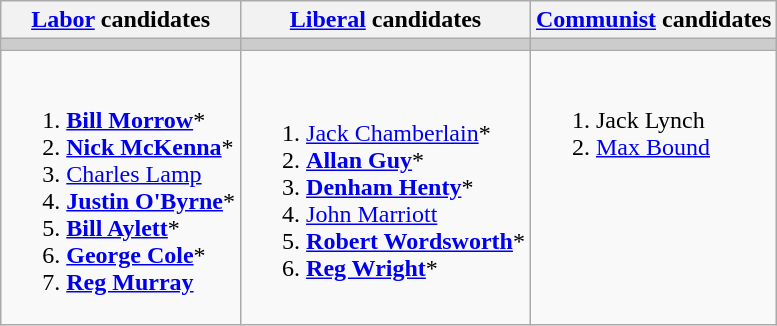<table class="wikitable">
<tr>
<th><a href='#'>Labor</a> candidates</th>
<th><a href='#'>Liberal</a> candidates</th>
<th><a href='#'>Communist</a> candidates</th>
</tr>
<tr bgcolor="#cccccc">
<td></td>
<td></td>
<td></td>
</tr>
<tr>
<td><br><ol><li><strong><a href='#'>Bill Morrow</a></strong>*</li><li><strong><a href='#'>Nick McKenna</a></strong>*</li><li><a href='#'>Charles Lamp</a></li><li><strong><a href='#'>Justin O'Byrne</a></strong>*</li><li><strong><a href='#'>Bill Aylett</a></strong>*</li><li><strong><a href='#'>George Cole</a></strong>*</li><li><strong><a href='#'>Reg Murray</a></strong></li></ol></td>
<td><br><ol><li><a href='#'>Jack Chamberlain</a>*</li><li><strong><a href='#'>Allan Guy</a></strong>*</li><li><strong><a href='#'>Denham Henty</a></strong>*</li><li><a href='#'>John Marriott</a></li><li><strong><a href='#'>Robert Wordsworth</a></strong>*</li><li><strong><a href='#'>Reg Wright</a></strong>*</li></ol></td>
<td valign=top><br><ol><li>Jack Lynch</li><li><a href='#'>Max Bound</a></li></ol></td>
</tr>
</table>
